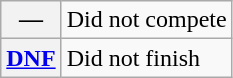<table class="wikitable">
<tr>
<th scope="row">—</th>
<td>Did not compete</td>
</tr>
<tr>
<th scope="row"><a href='#'>DNF</a></th>
<td>Did not finish</td>
</tr>
</table>
